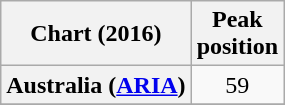<table class="wikitable plainrowheaders" style="text-align:center">
<tr>
<th>Chart (2016)</th>
<th>Peak<br> position</th>
</tr>
<tr>
<th scope="row">Australia (<a href='#'>ARIA</a>)</th>
<td>59</td>
</tr>
<tr>
</tr>
</table>
